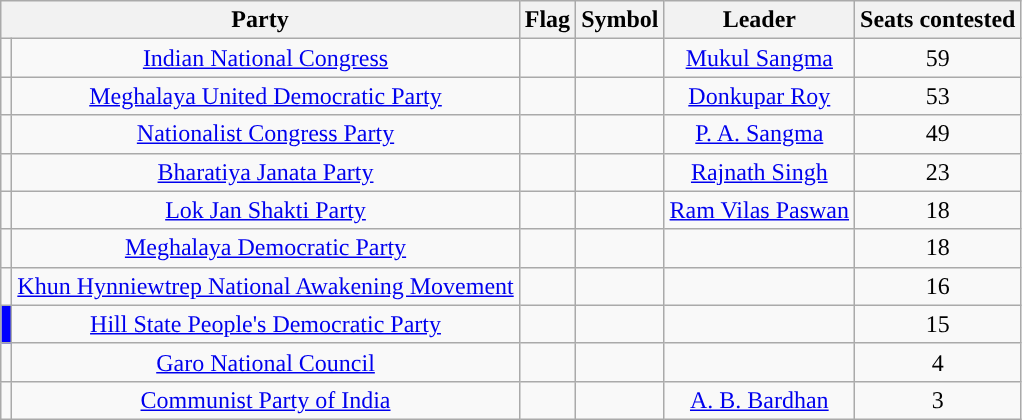<table class="wikitable" style="text-align:center;">
<tr>
<th colspan="2">Party</th>
<th>Flag</th>
<th>Symbol</th>
<th>Leader</th>
<th>Seats contested</th>
</tr>
<tr>
<td></td>
<td><a href='#'>Indian National Congress</a></td>
<td></td>
<td></td>
<td><a href='#'>Mukul Sangma</a></td>
<td>59</td>
</tr>
<tr>
<td></td>
<td><a href='#'>Meghalaya United Democratic Party</a></td>
<td></td>
<td></td>
<td><a href='#'>Donkupar Roy</a></td>
<td>53</td>
</tr>
<tr>
<td></td>
<td><a href='#'>Nationalist Congress Party</a></td>
<td></td>
<td></td>
<td><a href='#'>P. A. Sangma</a></td>
<td>49</td>
</tr>
<tr>
<td></td>
<td><a href='#'>Bharatiya Janata Party</a></td>
<td></td>
<td></td>
<td><a href='#'>Rajnath Singh</a></td>
<td>23</td>
</tr>
<tr>
<td></td>
<td><a href='#'>Lok Jan Shakti Party</a></td>
<td></td>
<td></td>
<td><a href='#'>Ram Vilas Paswan</a></td>
<td>18</td>
</tr>
<tr>
<td></td>
<td><a href='#'>Meghalaya Democratic Party</a></td>
<td></td>
<td></td>
<td></td>
<td>18</td>
</tr>
<tr>
<td></td>
<td><a href='#'>Khun Hynniewtrep National Awakening Movement</a></td>
<td></td>
<td></td>
<td></td>
<td>16</td>
</tr>
<tr>
<td style="background-color: blue;"></td>
<td><a href='#'>Hill State People's Democratic Party</a></td>
<td></td>
<td></td>
<td></td>
<td>15</td>
</tr>
<tr>
<td></td>
<td><a href='#'>Garo National Council</a></td>
<td></td>
<td></td>
<td></td>
<td>4</td>
</tr>
<tr>
<td></td>
<td><a href='#'>Communist Party of India</a></td>
<td></td>
<td></td>
<td><a href='#'>A. B. Bardhan</a></td>
<td>3</td>
</tr>
</table>
